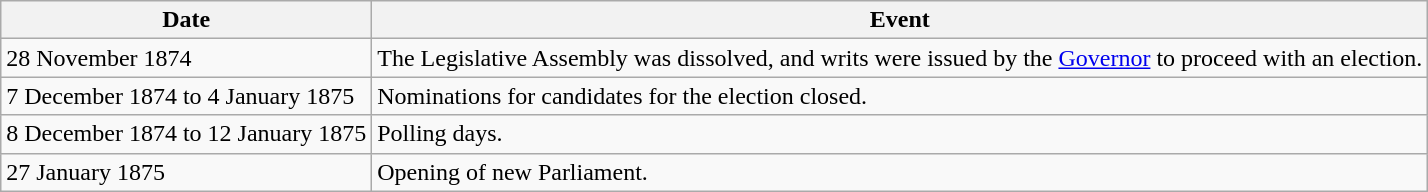<table class="wikitable">
<tr>
<th>Date</th>
<th>Event</th>
</tr>
<tr>
<td>28 November 1874</td>
<td>The Legislative Assembly was dissolved, and writs were issued by the <a href='#'>Governor</a> to proceed with an election.</td>
</tr>
<tr>
<td>7 December 1874 to 4 January 1875</td>
<td>Nominations for candidates for the election closed.</td>
</tr>
<tr>
<td>8 December 1874 to 12 January 1875</td>
<td>Polling days.</td>
</tr>
<tr>
<td>27 January 1875</td>
<td>Opening of new Parliament.</td>
</tr>
</table>
